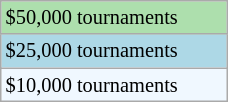<table class="wikitable" style="font-size:85%; width:12%;">
<tr style="background:#addfad;">
<td>$50,000 tournaments</td>
</tr>
<tr style="background:lightblue;">
<td>$25,000 tournaments</td>
</tr>
<tr style="background:#f0f8ff;">
<td>$10,000 tournaments</td>
</tr>
</table>
